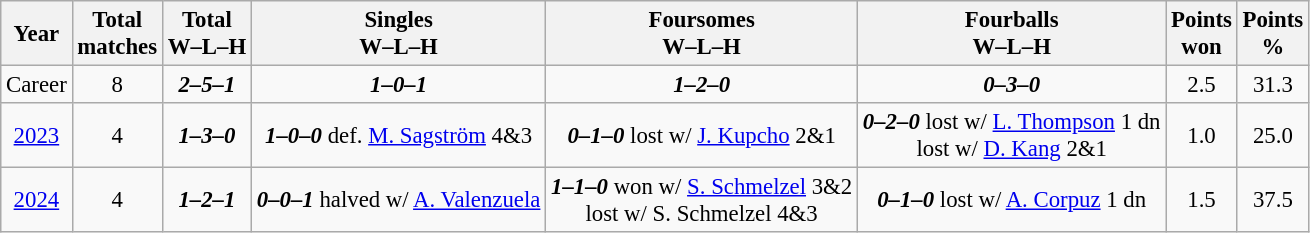<table class="wikitable"; style="text-align: center; font-size: 95%;">
<tr>
<th>Year</th>
<th>Total<br>matches</th>
<th>Total<br>W–L–H</th>
<th>Singles<br>W–L–H</th>
<th>Foursomes<br>W–L–H</th>
<th>Fourballs<br>W–L–H</th>
<th>Points<br>won</th>
<th>Points<br>%</th>
</tr>
<tr>
<td>Career</td>
<td>8</td>
<td><strong><em>2–5–1</em></strong></td>
<td><strong><em>1–0–1</em></strong></td>
<td><strong><em>1–2–0</em></strong></td>
<td><strong><em>0–3–0</em></strong></td>
<td>2.5</td>
<td>31.3</td>
</tr>
<tr>
<td><a href='#'>2023</a></td>
<td>4</td>
<td><strong><em>1–3–0</em></strong></td>
<td><strong><em>1–0–0</em></strong> def. <a href='#'>M. Sagström</a> 4&3</td>
<td><strong><em>0–1–0</em></strong> lost w/ <a href='#'>J. Kupcho</a> 2&1</td>
<td><strong><em>0–2–0</em></strong> lost w/ <a href='#'>L. Thompson</a> 1 dn<br>lost w/ <a href='#'>D. Kang</a> 2&1</td>
<td>1.0</td>
<td>25.0</td>
</tr>
<tr>
<td><a href='#'>2024</a></td>
<td>4</td>
<td><strong><em>1–2–1</em></strong></td>
<td><strong><em>0–0–1</em></strong> halved w/ <a href='#'>A. Valenzuela</a></td>
<td><strong><em>1–1–0</em></strong> won w/ <a href='#'>S. Schmelzel</a> 3&2<br>lost w/ S. Schmelzel 4&3</td>
<td><strong><em>0–1–0</em></strong> lost w/ <a href='#'>A. Corpuz</a> 1 dn</td>
<td>1.5</td>
<td>37.5</td>
</tr>
</table>
